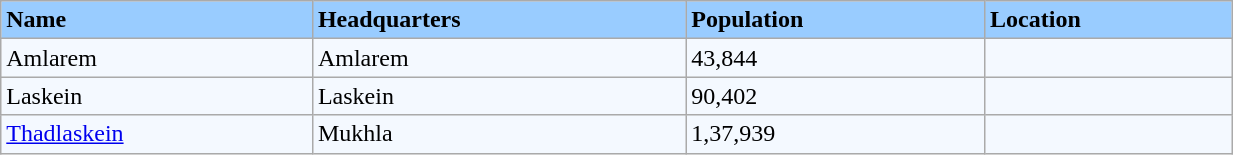<table class="wikitable sortable" width=65% style="border:1px solid black">
<tr bgcolor=#99ccff>
<td><strong>Name</strong></td>
<td><strong>Headquarters</strong></td>
<td><strong>Population</strong></td>
<td><strong>Location</strong></td>
</tr>
<tr bgcolor=#F4F9FF>
<td>Amlarem</td>
<td>Amlarem</td>
<td>43,844</td>
<td></td>
</tr>
<tr bgcolor=#F4F9FF>
<td>Laskein</td>
<td>Laskein</td>
<td>90,402</td>
<td></td>
</tr>
<tr bgcolor=#F4F9FF>
<td><a href='#'>Thadlaskein</a></td>
<td>Mukhla</td>
<td>1,37,939</td>
<td></td>
</tr>
</table>
